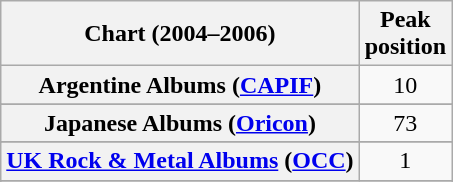<table class="wikitable sortable plainrowheaders" style="text-align:center">
<tr>
<th scope="col">Chart (2004–2006)</th>
<th scope="col">Peak<br>position</th>
</tr>
<tr>
<th scope="row">Argentine Albums (<a href='#'>CAPIF</a>)</th>
<td style="text-align:center;">10</td>
</tr>
<tr>
</tr>
<tr>
</tr>
<tr>
</tr>
<tr>
</tr>
<tr>
<th scope="row">Japanese Albums (<a href='#'>Oricon</a>)</th>
<td>73</td>
</tr>
<tr>
</tr>
<tr>
</tr>
<tr>
</tr>
<tr>
<th scope="row"><a href='#'>UK Rock & Metal Albums</a> (<a href='#'>OCC</a>)</th>
<td>1</td>
</tr>
<tr>
</tr>
<tr>
</tr>
</table>
